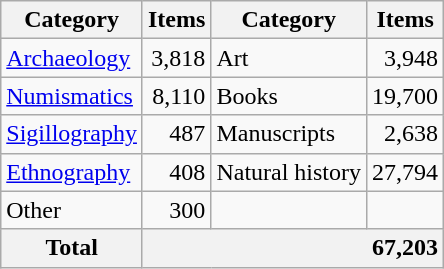<table class="wikitable floatright">
<tr>
<th>Category</th>
<th>Items</th>
<th>Category</th>
<th>Items</th>
</tr>
<tr>
<td><a href='#'>Archaeology</a></td>
<td style="text-align: right;">3,818</td>
<td>Art</td>
<td style="text-align: right;">3,948</td>
</tr>
<tr>
<td><a href='#'>Numismatics</a></td>
<td style="text-align: right;">8,110</td>
<td>Books</td>
<td style="text-align: right;">19,700</td>
</tr>
<tr>
<td><a href='#'>Sigillography</a></td>
<td style="text-align: right;">487</td>
<td>Manuscripts</td>
<td style="text-align: right;">2,638</td>
</tr>
<tr>
<td><a href='#'>Ethnography</a></td>
<td style="text-align: right;">408</td>
<td>Natural history</td>
<td style="text-align: right;">27,794</td>
</tr>
<tr>
<td>Other</td>
<td style="text-align: right;">300</td>
<td> </td>
<td> </td>
</tr>
<tr>
<th>Total</th>
<th colspan=3 style="text-align: right;">67,203</th>
</tr>
</table>
